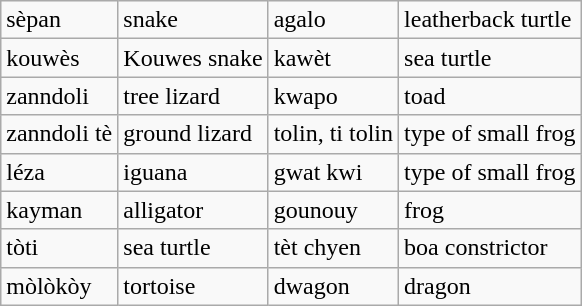<table class="wikitable">
<tr>
<td>sèpan</td>
<td>snake</td>
<td>agalo</td>
<td>leatherback turtle</td>
</tr>
<tr>
<td>kouwès</td>
<td>Kouwes snake</td>
<td>kawèt</td>
<td>sea turtle</td>
</tr>
<tr>
<td>zanndoli</td>
<td>tree lizard</td>
<td>kwapo</td>
<td>toad</td>
</tr>
<tr>
<td>zanndoli tè</td>
<td>ground lizard</td>
<td>tolin, ti tolin</td>
<td>type of small frog</td>
</tr>
<tr>
<td>léza</td>
<td>iguana</td>
<td>gwat kwi</td>
<td>type of small frog</td>
</tr>
<tr>
<td>kayman</td>
<td>alligator</td>
<td>gounouy</td>
<td>frog</td>
</tr>
<tr>
<td>tòti</td>
<td>sea turtle</td>
<td>tèt chyen</td>
<td>boa constrictor</td>
</tr>
<tr>
<td>mòlòkòy</td>
<td>tortoise</td>
<td>dwagon</td>
<td>dragon</td>
</tr>
</table>
